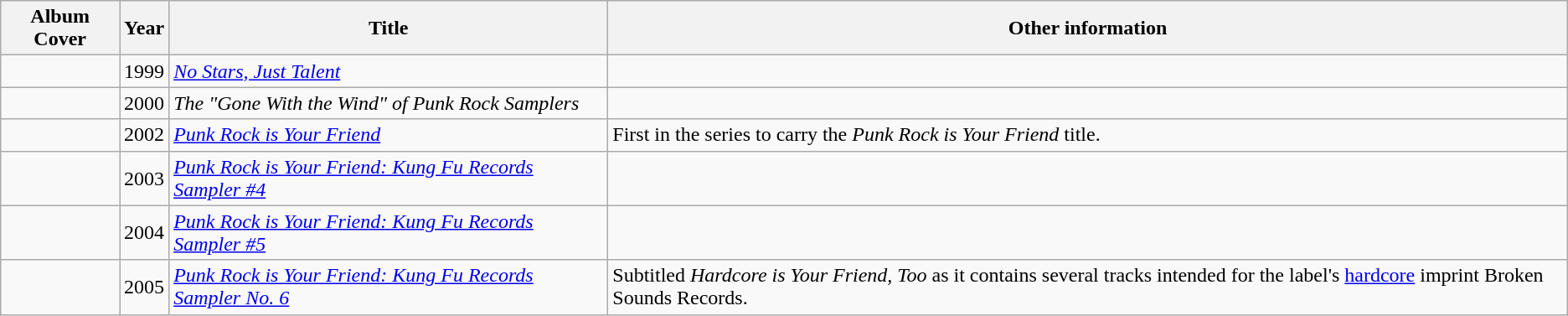<table class="wikitable">
<tr>
<th>Album Cover</th>
<th>Year</th>
<th>Title</th>
<th>Other information</th>
</tr>
<tr>
<td></td>
<td>1999</td>
<td><em><a href='#'>No Stars, Just Talent</a></em></td>
<td></td>
</tr>
<tr>
<td></td>
<td>2000</td>
<td><em>The "Gone With the Wind" of Punk Rock Samplers</em></td>
<td></td>
</tr>
<tr>
<td></td>
<td>2002</td>
<td><em><a href='#'>Punk Rock is Your Friend</a></em></td>
<td>First in the series to carry the <em>Punk Rock is Your Friend</em> title.</td>
</tr>
<tr>
<td></td>
<td>2003</td>
<td><em><a href='#'>Punk Rock is Your Friend: Kung Fu Records Sampler #4</a></em></td>
<td></td>
</tr>
<tr>
<td></td>
<td>2004</td>
<td><em><a href='#'>Punk Rock is Your Friend: Kung Fu Records Sampler #5</a></em></td>
<td></td>
</tr>
<tr>
<td></td>
<td>2005</td>
<td><em><a href='#'>Punk Rock is Your Friend: Kung Fu Records Sampler No. 6</a></em></td>
<td>Subtitled <em>Hardcore is Your Friend, Too</em> as it contains several tracks intended for the label's <a href='#'>hardcore</a> imprint Broken Sounds Records.</td>
</tr>
</table>
